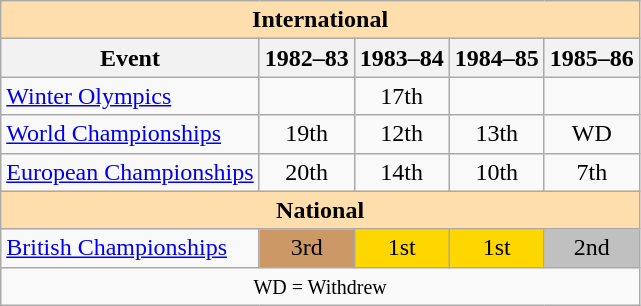<table class="wikitable" style="text-align:center">
<tr>
<th style="background-color: #ffdead; " colspan=5 align=center>International</th>
</tr>
<tr>
<th>Event</th>
<th>1982–83</th>
<th>1983–84</th>
<th>1984–85</th>
<th>1985–86</th>
</tr>
<tr>
<td align=left><a href='#'>Winter Olympics</a></td>
<td></td>
<td>17th</td>
<td></td>
<td></td>
</tr>
<tr>
<td align=left><a href='#'>World Championships</a></td>
<td>19th</td>
<td>12th</td>
<td>13th</td>
<td>WD</td>
</tr>
<tr>
<td align=left><a href='#'>European Championships</a></td>
<td>20th</td>
<td>14th</td>
<td>10th</td>
<td>7th</td>
</tr>
<tr>
<th style="background-color: #ffdead; " colspan=5 align=center>National</th>
</tr>
<tr>
<td align=left><a href='#'>British Championships</a></td>
<td bgcolor=cc9966>3rd</td>
<td bgcolor=gold>1st</td>
<td bgcolor=gold>1st</td>
<td bgcolor=silver>2nd</td>
</tr>
<tr>
<td colspan=5 align=center><small> WD = Withdrew </small></td>
</tr>
</table>
